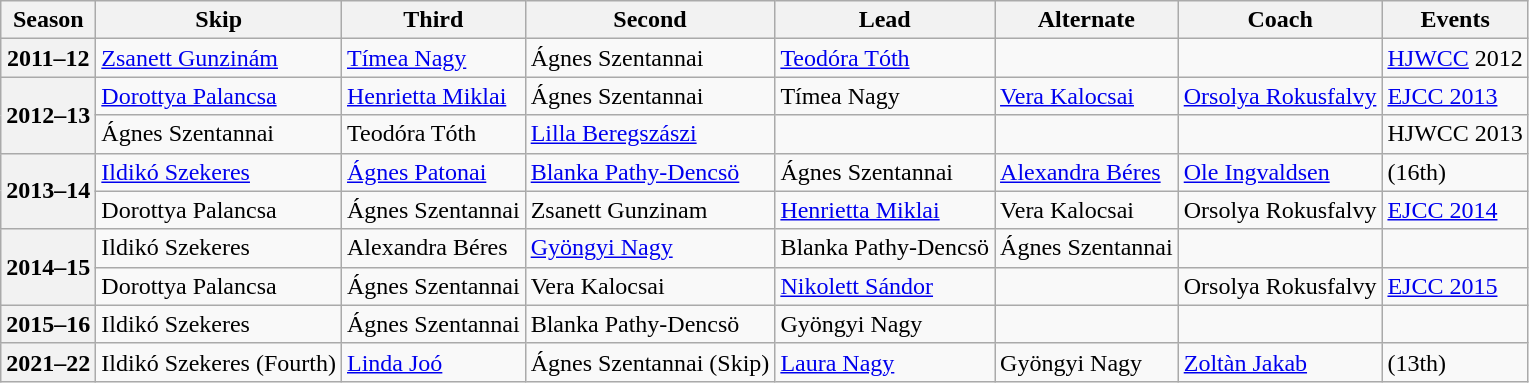<table class="wikitable">
<tr>
<th scope="col">Season</th>
<th scope="col">Skip</th>
<th scope="col">Third</th>
<th scope="col">Second</th>
<th scope="col">Lead</th>
<th scope="col">Alternate</th>
<th scope="col">Coach</th>
<th scope="col">Events</th>
</tr>
<tr>
<th scope="row">2011–12</th>
<td><a href='#'>Zsanett Gunzinám</a></td>
<td><a href='#'>Tímea Nagy</a></td>
<td>Ágnes Szentannai</td>
<td><a href='#'>Teodóra Tóth</a></td>
<td></td>
<td></td>
<td><a href='#'>HJWCC</a> 2012 </td>
</tr>
<tr>
<th scope="row" rowspan=2>2012–13</th>
<td><a href='#'>Dorottya Palancsa</a></td>
<td><a href='#'>Henrietta Miklai</a></td>
<td>Ágnes Szentannai</td>
<td>Tímea Nagy</td>
<td><a href='#'>Vera Kalocsai</a></td>
<td><a href='#'>Orsolya Rokusfalvy</a></td>
<td><a href='#'>EJCC 2013</a> </td>
</tr>
<tr>
<td>Ágnes Szentannai</td>
<td>Teodóra Tóth</td>
<td><a href='#'>Lilla Beregszászi</a></td>
<td></td>
<td></td>
<td></td>
<td>HJWCC 2013 </td>
</tr>
<tr>
<th scope="row" rowspan=2>2013–14</th>
<td><a href='#'>Ildikó Szekeres</a></td>
<td><a href='#'>Ágnes Patonai</a></td>
<td><a href='#'>Blanka Pathy-Dencsö</a></td>
<td>Ágnes Szentannai</td>
<td><a href='#'>Alexandra Béres</a></td>
<td><a href='#'>Ole Ingvaldsen</a></td>
<td> (16th)</td>
</tr>
<tr>
<td>Dorottya Palancsa</td>
<td>Ágnes Szentannai</td>
<td>Zsanett Gunzinam</td>
<td><a href='#'>Henrietta Miklai</a></td>
<td>Vera Kalocsai</td>
<td>Orsolya Rokusfalvy</td>
<td><a href='#'>EJCC 2014</a> </td>
</tr>
<tr>
<th scope="row" rowspan=2>2014–15</th>
<td>Ildikó Szekeres</td>
<td>Alexandra Béres</td>
<td><a href='#'>Gyöngyi Nagy</a></td>
<td>Blanka Pathy-Dencsö</td>
<td>Ágnes Szentannai</td>
<td></td>
<td></td>
</tr>
<tr>
<td>Dorottya Palancsa</td>
<td>Ágnes Szentannai</td>
<td>Vera Kalocsai</td>
<td><a href='#'>Nikolett Sándor</a></td>
<td></td>
<td>Orsolya Rokusfalvy</td>
<td><a href='#'>EJCC 2015</a> </td>
</tr>
<tr>
<th scope="row">2015–16</th>
<td>Ildikó Szekeres</td>
<td>Ágnes Szentannai</td>
<td>Blanka Pathy-Dencsö</td>
<td>Gyöngyi Nagy</td>
<td></td>
<td></td>
<td></td>
</tr>
<tr>
<th scope="row">2021–22</th>
<td>Ildikó Szekeres (Fourth)</td>
<td><a href='#'>Linda Joó</a></td>
<td>Ágnes Szentannai (Skip)</td>
<td><a href='#'>Laura Nagy</a></td>
<td>Gyöngyi Nagy</td>
<td><a href='#'>Zoltàn Jakab</a></td>
<td> (13th)</td>
</tr>
</table>
